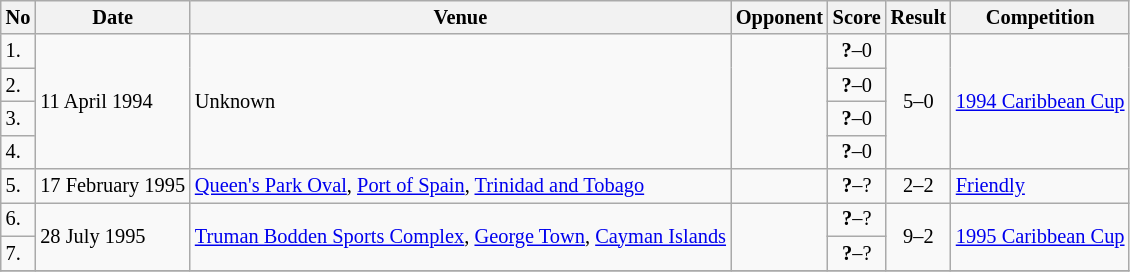<table class="wikitable" style="font-size:85%;">
<tr>
<th>No</th>
<th>Date</th>
<th>Venue</th>
<th>Opponent</th>
<th>Score</th>
<th>Result</th>
<th>Competition</th>
</tr>
<tr>
<td>1.</td>
<td rowspan="4">11 April 1994</td>
<td rowspan="4">Unknown</td>
<td rowspan="4"></td>
<td align=center><strong>?</strong>–0</td>
<td align=center rowspan="4">5–0</td>
<td rowspan="4"><a href='#'>1994 Caribbean Cup</a></td>
</tr>
<tr>
<td>2.</td>
<td align=center><strong>?</strong>–0</td>
</tr>
<tr>
<td>3.</td>
<td align=center><strong>?</strong>–0</td>
</tr>
<tr>
<td>4.</td>
<td align=center><strong>?</strong>–0</td>
</tr>
<tr>
<td>5.</td>
<td>17 February 1995</td>
<td><a href='#'>Queen's Park Oval</a>, <a href='#'>Port of Spain</a>, <a href='#'>Trinidad and Tobago</a></td>
<td></td>
<td align=center><strong>?</strong>–?</td>
<td align=center>2–2</td>
<td><a href='#'>Friendly</a></td>
</tr>
<tr>
<td>6.</td>
<td rowspan="2">28 July 1995</td>
<td rowspan="2"><a href='#'>Truman Bodden Sports Complex</a>, <a href='#'>George Town</a>, <a href='#'>Cayman Islands</a></td>
<td rowspan="2"></td>
<td align=center><strong>?</strong>–?</td>
<td rowspan="2" align=center>9–2</td>
<td rowspan="2"><a href='#'>1995 Caribbean Cup</a></td>
</tr>
<tr>
<td>7.</td>
<td align=center><strong>?</strong>–?</td>
</tr>
<tr>
</tr>
</table>
